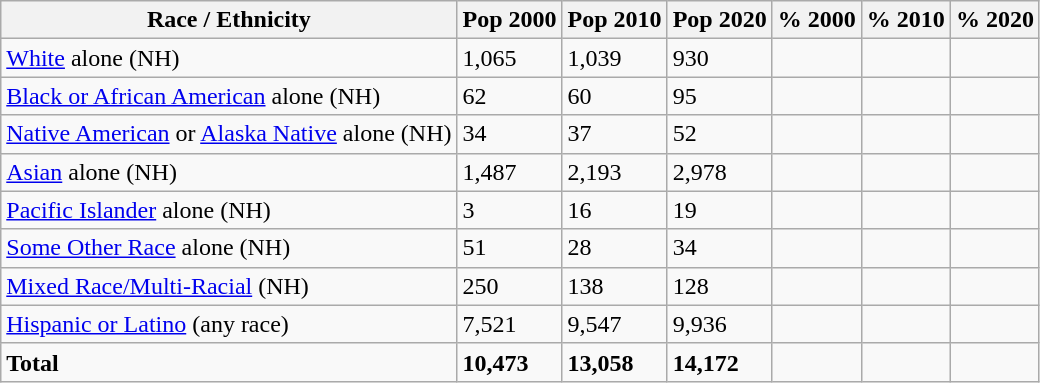<table class="wikitable">
<tr>
<th>Race / Ethnicity</th>
<th>Pop 2000</th>
<th>Pop 2010</th>
<th>Pop 2020</th>
<th>% 2000</th>
<th>% 2010</th>
<th>% 2020</th>
</tr>
<tr>
<td><a href='#'>White</a> alone (NH)</td>
<td>1,065</td>
<td>1,039</td>
<td>930</td>
<td></td>
<td></td>
<td></td>
</tr>
<tr>
<td><a href='#'>Black or African American</a> alone (NH)</td>
<td>62</td>
<td>60</td>
<td>95</td>
<td></td>
<td></td>
<td></td>
</tr>
<tr>
<td><a href='#'>Native American</a> or <a href='#'>Alaska Native</a> alone (NH)</td>
<td>34</td>
<td>37</td>
<td>52</td>
<td></td>
<td></td>
<td></td>
</tr>
<tr>
<td><a href='#'>Asian</a> alone (NH)</td>
<td>1,487</td>
<td>2,193</td>
<td>2,978</td>
<td></td>
<td></td>
<td></td>
</tr>
<tr>
<td><a href='#'>Pacific Islander</a> alone (NH)</td>
<td>3</td>
<td>16</td>
<td>19</td>
<td></td>
<td></td>
<td></td>
</tr>
<tr>
<td><a href='#'>Some Other Race</a> alone (NH)</td>
<td>51</td>
<td>28</td>
<td>34</td>
<td></td>
<td></td>
<td></td>
</tr>
<tr>
<td><a href='#'>Mixed Race/Multi-Racial</a> (NH)</td>
<td>250</td>
<td>138</td>
<td>128</td>
<td></td>
<td></td>
<td></td>
</tr>
<tr>
<td><a href='#'>Hispanic or Latino</a> (any race)</td>
<td>7,521</td>
<td>9,547</td>
<td>9,936</td>
<td></td>
<td></td>
<td></td>
</tr>
<tr>
<td><strong>Total</strong></td>
<td><strong>10,473</strong></td>
<td><strong>13,058</strong></td>
<td><strong>14,172</strong></td>
<td><strong></strong></td>
<td><strong></strong></td>
<td><strong></strong></td>
</tr>
</table>
